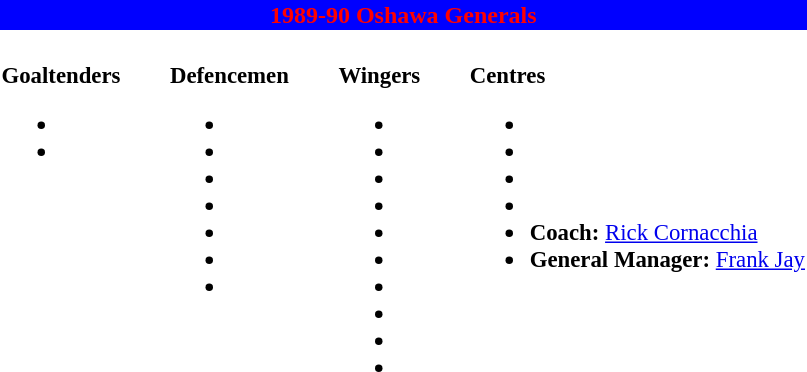<table class="toccolours" style="text-align: left;">
<tr>
<th colspan="7" style="background:blue;color:red;text-align:center;">1989-90 Oshawa Generals</th>
</tr>
<tr>
<td style="font-size:95%; vertical-align:top;"><br><strong>Goaltenders</strong><ul><li></li><li></li></ul></td>
<td style="width: 25px;"></td>
<td style="font-size:95%; vertical-align:top;"><br><strong>Defencemen</strong><ul><li></li><li></li><li></li><li></li><li></li><li></li><li></li></ul></td>
<td style="width: 25px;"></td>
<td style="font-size:95%; vertical-align:top;"><br><strong>Wingers</strong><ul><li></li><li></li><li></li><li></li><li></li><li></li><li></li><li></li><li></li><li></li></ul></td>
<td style="width: 25px;"></td>
<td style="font-size:95%; vertical-align:top;"><br><strong>Centres</strong><ul><li></li><li></li><li></li><li></li><li><strong>Coach:</strong> <a href='#'>Rick Cornacchia</a></li><li><strong>General Manager:</strong> <a href='#'>Frank Jay</a></li></ul></td>
</tr>
</table>
